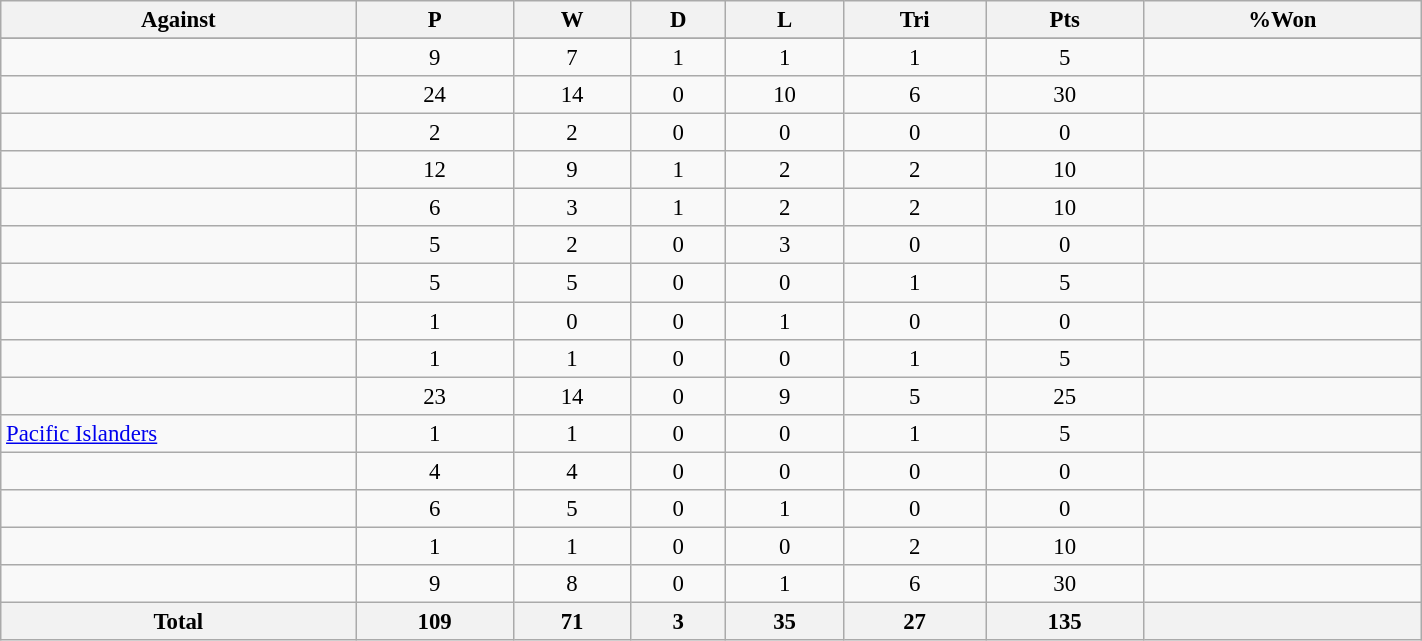<table class="wikitable sortable"  style="text-align:center; font-size:95%; width:75%;">
<tr>
<th style="width:25%;">Against</th>
<th abbr="Played" style="width:15px;">P</th>
<th abbr="Won" style="width:10px;">W</th>
<th abbr="Drawn" style="width:10px;">D</th>
<th abbr="Lost" style="width:10px;">L</th>
<th abbr="Tries" style="width:15px;">Tri</th>
<th abbr="Points" style="width:18px;">Pts</th>
<th abbr="Won" style="width:18px;">%Won</th>
</tr>
<tr bgcolor="#d0ffd0" align="center">
</tr>
<tr>
<td align="left"></td>
<td>9</td>
<td>7</td>
<td>1</td>
<td>1</td>
<td>1</td>
<td>5</td>
<td></td>
</tr>
<tr>
<td align="left"></td>
<td>24</td>
<td>14</td>
<td>0</td>
<td>10</td>
<td>6</td>
<td>30</td>
<td></td>
</tr>
<tr>
<td align="left"></td>
<td>2</td>
<td>2</td>
<td>0</td>
<td>0</td>
<td>0</td>
<td>0</td>
<td></td>
</tr>
<tr>
<td align="left"></td>
<td>12</td>
<td>9</td>
<td>1</td>
<td>2</td>
<td>2</td>
<td>10</td>
<td></td>
</tr>
<tr>
<td align="left"></td>
<td>6</td>
<td>3</td>
<td>1</td>
<td>2</td>
<td>2</td>
<td>10</td>
<td></td>
</tr>
<tr>
<td align="left"></td>
<td>5</td>
<td>2</td>
<td>0</td>
<td>3</td>
<td>0</td>
<td>0</td>
<td></td>
</tr>
<tr>
<td align="left"></td>
<td>5</td>
<td>5</td>
<td>0</td>
<td>0</td>
<td>1</td>
<td>5</td>
<td></td>
</tr>
<tr>
<td align="left"></td>
<td>1</td>
<td>0</td>
<td>0</td>
<td>1</td>
<td>0</td>
<td>0</td>
<td></td>
</tr>
<tr>
<td align="left"></td>
<td>1</td>
<td>1</td>
<td>0</td>
<td>0</td>
<td>1</td>
<td>5</td>
<td></td>
</tr>
<tr>
<td align="left"></td>
<td>23</td>
<td>14</td>
<td>0</td>
<td>9</td>
<td>5</td>
<td>25</td>
<td></td>
</tr>
<tr>
<td align="left"> <a href='#'>Pacific Islanders</a></td>
<td>1</td>
<td>1</td>
<td>0</td>
<td>0</td>
<td>1</td>
<td>5</td>
<td></td>
</tr>
<tr>
<td align="left"></td>
<td>4</td>
<td>4</td>
<td>0</td>
<td>0</td>
<td>0</td>
<td>0</td>
<td></td>
</tr>
<tr>
<td align="left"></td>
<td>6</td>
<td>5</td>
<td>0</td>
<td>1</td>
<td>0</td>
<td>0</td>
<td></td>
</tr>
<tr>
<td align="left"></td>
<td>1</td>
<td>1</td>
<td>0</td>
<td>0</td>
<td>2</td>
<td>10</td>
<td></td>
</tr>
<tr>
<td align="left"></td>
<td>9</td>
<td>8</td>
<td>0</td>
<td>1</td>
<td>6</td>
<td>30</td>
<td></td>
</tr>
<tr>
<th>Total</th>
<th>109</th>
<th>71</th>
<th>3</th>
<th>35</th>
<th>27</th>
<th>135</th>
<th></th>
</tr>
</table>
